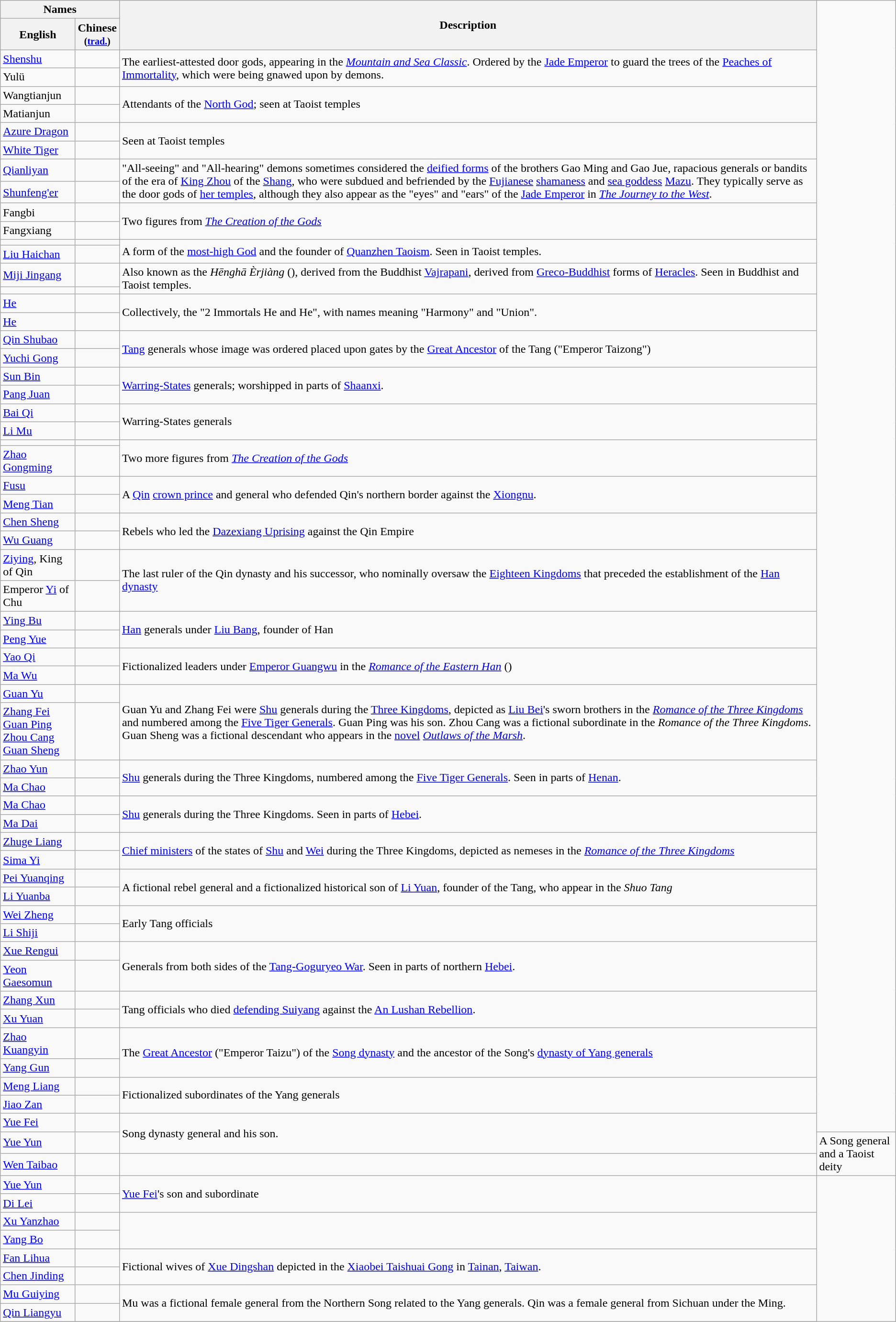<table class="wikitable">
<tr>
<th colspan=2>Names</th>
<th rowspan=2>Description</th>
</tr>
<tr>
<th>English</th>
<th>Chinese<br><small>(<a href='#'>trad.</a>)</small></th>
</tr>
<tr>
<td><a href='#'>Shenshu</a></td>
<td></td>
<td rowspan=2>The earliest-attested door gods, appearing in the <em><a href='#'>Mountain and Sea Classic</a></em>. Ordered by the <a href='#'>Jade Emperor</a> to guard the trees of the <a href='#'>Peaches of Immortality</a>, which were being gnawed upon by demons.</td>
</tr>
<tr>
<td>Yulü</td>
<td></td>
</tr>
<tr>
<td>Wangtianjun</td>
<td></td>
<td rowspan=2>Attendants of the <a href='#'>North God</a>; seen at Taoist temples</td>
</tr>
<tr>
<td>Matianjun</td>
<td></td>
</tr>
<tr>
<td><a href='#'>Azure Dragon</a></td>
<td></td>
<td rowspan=2>Seen at Taoist temples</td>
</tr>
<tr>
<td><a href='#'>White Tiger</a></td>
<td></td>
</tr>
<tr>
<td><a href='#'>Qianliyan</a></td>
<td></td>
<td rowspan=2>"All-seeing" and "All-hearing" demons sometimes considered the <a href='#'>deified forms</a> of the brothers Gao Ming and Gao Jue, rapacious generals or bandits of the era of <a href='#'>King Zhou</a> of the <a href='#'>Shang</a>, who were subdued and befriended by the <a href='#'>Fujianese</a> <a href='#'>shamaness</a> and <a href='#'>sea goddess</a> <a href='#'>Mazu</a>. They typically serve as the door gods of <a href='#'>her temples</a>, although they also appear as the "eyes" and "ears" of the <a href='#'>Jade Emperor</a> in <em><a href='#'>The Journey to the West</a></em>.</td>
</tr>
<tr>
<td><a href='#'>Shunfeng'er</a></td>
<td></td>
</tr>
<tr>
<td>Fangbi</td>
<td></td>
<td rowspan=2>Two figures from <em><a href='#'>The Creation of the Gods</a></em></td>
</tr>
<tr>
<td>Fangxiang</td>
<td></td>
</tr>
<tr>
<td></td>
<td></td>
<td rowspan=2>A form of the <a href='#'>most-high God</a> and the founder of <a href='#'>Quanzhen Taoism</a>. Seen in Taoist temples.</td>
</tr>
<tr>
<td><a href='#'>Liu Haichan</a></td>
<td></td>
</tr>
<tr>
<td><a href='#'>Miji Jingang</a></td>
<td></td>
<td rowspan=2>Also known as the <em>Hēnghā Èrjiàng</em> (), derived from the Buddhist <a href='#'>Vajrapani</a>, derived from <a href='#'>Greco-Buddhist</a> forms of <a href='#'>Heracles</a>. Seen in Buddhist and Taoist temples.</td>
</tr>
<tr>
<td></td>
<td></td>
</tr>
<tr>
<td><a href='#'>He</a></td>
<td></td>
<td rowspan=2>Collectively, the "2 Immortals He and He", with names meaning "Harmony" and "Union".</td>
</tr>
<tr>
<td><a href='#'>He</a></td>
<td></td>
</tr>
<tr>
<td><a href='#'>Qin Shubao</a></td>
<td></td>
<td rowspan=2><a href='#'>Tang</a> generals whose image was ordered placed upon gates by the <a href='#'>Great Ancestor</a> of the Tang ("Emperor Taizong")</td>
</tr>
<tr>
<td><a href='#'>Yuchi Gong</a></td>
<td></td>
</tr>
<tr>
<td><a href='#'>Sun Bin</a></td>
<td></td>
<td rowspan=2><a href='#'>Warring-States</a> generals; worshipped in parts of <a href='#'>Shaanxi</a>.</td>
</tr>
<tr>
<td><a href='#'>Pang Juan</a></td>
<td></td>
</tr>
<tr>
<td><a href='#'>Bai Qi</a></td>
<td></td>
<td rowspan=2>Warring-States generals</td>
</tr>
<tr>
<td><a href='#'>Li Mu</a></td>
<td></td>
</tr>
<tr>
<td></td>
<td></td>
<td rowspan=2>Two more figures from <em><a href='#'>The Creation of the Gods</a></em></td>
</tr>
<tr>
<td><a href='#'>Zhao Gongming</a></td>
<td></td>
</tr>
<tr>
<td><a href='#'>Fusu</a></td>
<td></td>
<td rowspan=2>A <a href='#'>Qin</a> <a href='#'>crown prince</a> and general who defended Qin's northern border against the <a href='#'>Xiongnu</a>.</td>
</tr>
<tr>
<td><a href='#'>Meng Tian</a></td>
<td></td>
</tr>
<tr>
<td><a href='#'>Chen Sheng</a></td>
<td></td>
<td rowspan=2>Rebels who led the <a href='#'>Dazexiang Uprising</a> against the Qin Empire</td>
</tr>
<tr>
<td><a href='#'>Wu Guang</a></td>
<td></td>
</tr>
<tr>
<td><a href='#'>Ziying</a>, King of Qin</td>
<td></td>
<td rowspan=2>The last ruler of the Qin dynasty and his successor, who nominally oversaw the <a href='#'>Eighteen Kingdoms</a> that preceded the establishment of the <a href='#'>Han dynasty</a></td>
</tr>
<tr>
<td>Emperor <a href='#'>Yi</a> of Chu</td>
<td></td>
</tr>
<tr>
<td><a href='#'>Ying Bu</a></td>
<td></td>
<td rowspan=2><a href='#'>Han</a> generals under <a href='#'>Liu Bang</a>, founder of Han</td>
</tr>
<tr>
<td><a href='#'>Peng Yue</a></td>
<td></td>
</tr>
<tr>
<td><a href='#'>Yao Qi</a></td>
<td></td>
<td rowspan=2>Fictionalized leaders under <a href='#'>Emperor Guangwu</a> in the <em><a href='#'>Romance of the Eastern Han</a></em> ()</td>
</tr>
<tr>
<td><a href='#'>Ma Wu</a></td>
<td></td>
</tr>
<tr>
<td><a href='#'>Guan Yu</a></td>
<td></td>
<td rowspan=2>Guan Yu and Zhang Fei were <a href='#'>Shu</a> generals during the <a href='#'>Three Kingdoms</a>, depicted as <a href='#'>Liu Bei</a>'s sworn brothers in the <em><a href='#'>Romance of the Three Kingdoms</a></em> and numbered among the <a href='#'>Five Tiger Generals</a>. Guan Ping was his son. Zhou Cang was a fictional subordinate in the <em>Romance of the Three Kingdoms</em>. Guan Sheng was a fictional descendant who appears in the <a href='#'>novel</a> <em><a href='#'>Outlaws of the Marsh</a></em>.</td>
</tr>
<tr>
<td><a href='#'>Zhang Fei</a><br><a href='#'>Guan Ping</a><br><a href='#'>Zhou Cang</a><br><a href='#'>Guan Sheng</a></td>
<td></td>
</tr>
<tr>
<td><a href='#'>Zhao Yun</a></td>
<td></td>
<td rowspan=2><a href='#'>Shu</a> generals during the Three Kingdoms, numbered among the <a href='#'>Five Tiger Generals</a>. Seen in parts of <a href='#'>Henan</a>.</td>
</tr>
<tr>
<td><a href='#'>Ma Chao</a></td>
<td></td>
</tr>
<tr>
<td><a href='#'>Ma Chao</a></td>
<td></td>
<td rowspan=2><a href='#'>Shu</a> generals during the Three Kingdoms. Seen in parts of <a href='#'>Hebei</a>.</td>
</tr>
<tr>
<td><a href='#'>Ma Dai</a></td>
<td></td>
</tr>
<tr>
<td><a href='#'>Zhuge Liang</a></td>
<td></td>
<td rowspan=2><a href='#'>Chief ministers</a> of the states of <a href='#'>Shu</a> and <a href='#'>Wei</a> during the Three Kingdoms, depicted as nemeses in the <em><a href='#'>Romance of the Three Kingdoms</a></em></td>
</tr>
<tr>
<td><a href='#'>Sima Yi</a></td>
<td></td>
</tr>
<tr>
<td><a href='#'>Pei Yuanqing</a></td>
<td></td>
<td rowspan=2>A fictional rebel general and a fictionalized historical son of <a href='#'>Li Yuan</a>, founder of the Tang, who appear in the <em>Shuo Tang</em></td>
</tr>
<tr>
<td><a href='#'>Li Yuanba</a></td>
<td></td>
</tr>
<tr>
<td><a href='#'>Wei Zheng</a></td>
<td></td>
<td rowspan=2>Early Tang officials</td>
</tr>
<tr>
<td><a href='#'>Li Shiji</a></td>
<td></td>
</tr>
<tr>
<td><a href='#'>Xue Rengui</a></td>
<td></td>
<td rowspan=2>Generals from both sides of the <a href='#'>Tang-Goguryeo War</a>. Seen in parts of northern <a href='#'>Hebei</a>.</td>
</tr>
<tr>
<td><a href='#'>Yeon Gaesomun</a></td>
<td></td>
</tr>
<tr>
<td><a href='#'>Zhang Xun</a></td>
<td></td>
<td rowspan=2>Tang officials who died <a href='#'>defending Suiyang</a> against the <a href='#'>An Lushan Rebellion</a>.</td>
</tr>
<tr>
<td><a href='#'>Xu Yuan</a></td>
<td></td>
</tr>
<tr>
<td><a href='#'>Zhao Kuangyin</a></td>
<td></td>
<td rowspan=2>The <a href='#'>Great Ancestor</a> ("Emperor Taizu") of the <a href='#'>Song dynasty</a> and the ancestor of the Song's <a href='#'>dynasty of Yang generals</a></td>
</tr>
<tr>
<td><a href='#'>Yang Gun</a></td>
<td></td>
</tr>
<tr>
<td><a href='#'>Meng Liang</a></td>
<td></td>
<td rowspan=2>Fictionalized subordinates of the Yang generals</td>
</tr>
<tr>
<td><a href='#'>Jiao Zan</a></td>
<td></td>
</tr>
<tr>
<td><a href='#'>Yue Fei</a></td>
<td></td>
<td rowspan=2>Song dynasty general and his son.</td>
</tr>
<tr>
<td><a href='#'>Yue Yun</a></td>
<td></td>
<td rowspan=2>A Song general and a Taoist deity</td>
</tr>
<tr>
<td><a href='#'>Wen Taibao</a></td>
<td></td>
</tr>
<tr>
<td><a href='#'>Yue Yun</a></td>
<td></td>
<td rowspan=2><a href='#'>Yue Fei</a>'s son and subordinate</td>
</tr>
<tr>
<td><a href='#'>Di Lei</a></td>
<td></td>
</tr>
<tr>
<td><a href='#'>Xu Yanzhao</a></td>
<td></td>
<td rowspan=2></td>
</tr>
<tr>
<td><a href='#'>Yang Bo</a></td>
<td></td>
</tr>
<tr>
<td><a href='#'>Fan Lihua</a></td>
<td></td>
<td rowspan=2>Fictional wives of <a href='#'>Xue Dingshan</a> depicted in the <a href='#'>Xiaobei Taishuai Gong</a> in <a href='#'>Tainan</a>, <a href='#'>Taiwan</a>.</td>
</tr>
<tr>
<td><a href='#'>Chen Jinding</a></td>
<td></td>
</tr>
<tr>
<td><a href='#'>Mu Guiying</a></td>
<td></td>
<td rowspan=2>Mu was a fictional female general from the Northern Song related to the Yang generals. Qin was a female general from Sichuan under the Ming.</td>
</tr>
<tr>
<td><a href='#'>Qin Liangyu</a></td>
<td></td>
</tr>
<tr>
</tr>
</table>
